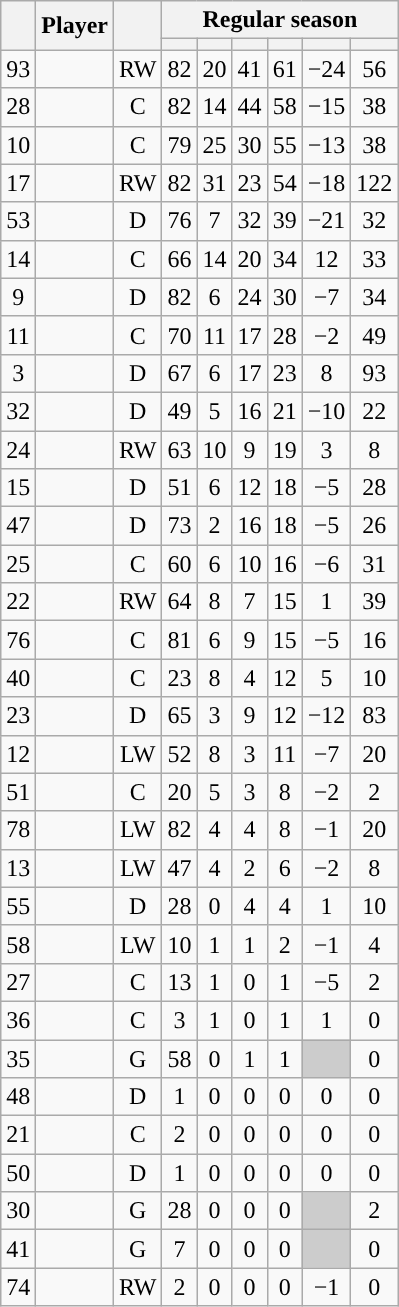<table class="wikitable sortable plainrowheaders" style="text-align:center;">
<tr>
<th scope="col" data-sort-type="number" rowspan="2"></th>
<th scope="col" rowspan="2">Player</th>
<th scope="col" rowspan="2"></th>
<th scope=colgroup colspan=6>Regular season</th>
</tr>
<tr>
<th scope="col" data-sort-type="number"></th>
<th scope="col" data-sort-type="number"></th>
<th scope="col" data-sort-type="number"></th>
<th scope="col" data-sort-type="number"></th>
<th scope="col" data-sort-type="number"></th>
<th scope="col" data-sort-type="number"></th>
</tr>
<tr>
<td scope="row">93</td>
<td align="left"></td>
<td>RW</td>
<td>82</td>
<td>20</td>
<td>41</td>
<td>61</td>
<td>−24</td>
<td>56</td>
</tr>
<tr>
<td scope="row">28</td>
<td align="left"></td>
<td>C</td>
<td>82</td>
<td>14</td>
<td>44</td>
<td>58</td>
<td>−15</td>
<td>38</td>
</tr>
<tr>
<td scope="row">10</td>
<td align="left"></td>
<td>C</td>
<td>79</td>
<td>25</td>
<td>30</td>
<td>55</td>
<td>−13</td>
<td>38</td>
</tr>
<tr>
<td scope="row">17</td>
<td align="left"></td>
<td>RW</td>
<td>82</td>
<td>31</td>
<td>23</td>
<td>54</td>
<td>−18</td>
<td>122</td>
</tr>
<tr>
<td scope="row">53</td>
<td align="left"></td>
<td>D</td>
<td>76</td>
<td>7</td>
<td>32</td>
<td>39</td>
<td>−21</td>
<td>32</td>
</tr>
<tr>
<td scope="row">14</td>
<td align="left"></td>
<td>C</td>
<td>66</td>
<td>14</td>
<td>20</td>
<td>34</td>
<td>12</td>
<td>33</td>
</tr>
<tr>
<td scope="row">9</td>
<td align="left"></td>
<td>D</td>
<td>82</td>
<td>6</td>
<td>24</td>
<td>30</td>
<td>−7</td>
<td>34</td>
</tr>
<tr>
<td scope="row">11</td>
<td align="left"></td>
<td>C</td>
<td>70</td>
<td>11</td>
<td>17</td>
<td>28</td>
<td>−2</td>
<td>49</td>
</tr>
<tr>
<td scope="row">3</td>
<td align="left"></td>
<td>D</td>
<td>67</td>
<td>6</td>
<td>17</td>
<td>23</td>
<td>8</td>
<td>93</td>
</tr>
<tr>
<td scope="row">32</td>
<td align="left"></td>
<td>D</td>
<td>49</td>
<td>5</td>
<td>16</td>
<td>21</td>
<td>−10</td>
<td>22</td>
</tr>
<tr>
<td scope="row">24</td>
<td align="left"></td>
<td>RW</td>
<td>63</td>
<td>10</td>
<td>9</td>
<td>19</td>
<td>3</td>
<td>8</td>
</tr>
<tr>
<td scope="row">15</td>
<td align="left"></td>
<td>D</td>
<td>51</td>
<td>6</td>
<td>12</td>
<td>18</td>
<td>−5</td>
<td>28</td>
</tr>
<tr>
<td scope="row">47</td>
<td align="left"></td>
<td>D</td>
<td>73</td>
<td>2</td>
<td>16</td>
<td>18</td>
<td>−5</td>
<td>26</td>
</tr>
<tr>
<td scope="row">25</td>
<td align="left"></td>
<td>C</td>
<td>60</td>
<td>6</td>
<td>10</td>
<td>16</td>
<td>−6</td>
<td>31</td>
</tr>
<tr>
<td scope="row">22</td>
<td align="left"></td>
<td>RW</td>
<td>64</td>
<td>8</td>
<td>7</td>
<td>15</td>
<td>1</td>
<td>39</td>
</tr>
<tr>
<td scope="row">76</td>
<td align="left"></td>
<td>C</td>
<td>81</td>
<td>6</td>
<td>9</td>
<td>15</td>
<td>−5</td>
<td>16</td>
</tr>
<tr>
<td scope="row">40</td>
<td align="left"></td>
<td>C</td>
<td>23</td>
<td>8</td>
<td>4</td>
<td>12</td>
<td>5</td>
<td>10</td>
</tr>
<tr>
<td scope="row">23</td>
<td align="left"></td>
<td>D</td>
<td>65</td>
<td>3</td>
<td>9</td>
<td>12</td>
<td>−12</td>
<td>83</td>
</tr>
<tr>
<td scope="row">12</td>
<td align="left"></td>
<td>LW</td>
<td>52</td>
<td>8</td>
<td>3</td>
<td>11</td>
<td>−7</td>
<td>20</td>
</tr>
<tr>
<td scope="row">51</td>
<td align="left"></td>
<td>C</td>
<td>20</td>
<td>5</td>
<td>3</td>
<td>8</td>
<td>−2</td>
<td>2</td>
</tr>
<tr>
<td scope="row">78</td>
<td align="left"></td>
<td>LW</td>
<td>82</td>
<td>4</td>
<td>4</td>
<td>8</td>
<td>−1</td>
<td>20</td>
</tr>
<tr>
<td scope="row">13</td>
<td align="left"></td>
<td>LW</td>
<td>47</td>
<td>4</td>
<td>2</td>
<td>6</td>
<td>−2</td>
<td>8</td>
</tr>
<tr>
<td scope="row">55</td>
<td align="left"></td>
<td>D</td>
<td>28</td>
<td>0</td>
<td>4</td>
<td>4</td>
<td>1</td>
<td>10</td>
</tr>
<tr>
<td scope="row">58</td>
<td align="left"></td>
<td>LW</td>
<td>10</td>
<td>1</td>
<td>1</td>
<td>2</td>
<td>−1</td>
<td>4</td>
</tr>
<tr>
<td scope="row">27</td>
<td align="left"></td>
<td>C</td>
<td>13</td>
<td>1</td>
<td>0</td>
<td>1</td>
<td>−5</td>
<td>2</td>
</tr>
<tr>
<td scope="row">36</td>
<td align="left"></td>
<td>C</td>
<td>3</td>
<td>1</td>
<td>0</td>
<td>1</td>
<td>1</td>
<td>0</td>
</tr>
<tr>
<td scope="row">35</td>
<td align="left"></td>
<td>G</td>
<td>58</td>
<td>0</td>
<td>1</td>
<td>1</td>
<td style="background:#ccc"></td>
<td>0</td>
</tr>
<tr>
<td scope="row">48</td>
<td align="left"></td>
<td>D</td>
<td>1</td>
<td>0</td>
<td>0</td>
<td>0</td>
<td>0</td>
<td>0</td>
</tr>
<tr>
<td scope="row">21</td>
<td align="left"></td>
<td>C</td>
<td>2</td>
<td>0</td>
<td>0</td>
<td>0</td>
<td>0</td>
<td>0</td>
</tr>
<tr>
<td scope="row">50</td>
<td align="left"></td>
<td>D</td>
<td>1</td>
<td>0</td>
<td>0</td>
<td>0</td>
<td>0</td>
<td>0</td>
</tr>
<tr>
<td scope="row">30</td>
<td align="left"></td>
<td>G</td>
<td>28</td>
<td>0</td>
<td>0</td>
<td>0</td>
<td style="background:#ccc"></td>
<td>2</td>
</tr>
<tr>
<td scope="row">41</td>
<td align="left"></td>
<td>G</td>
<td>7</td>
<td>0</td>
<td>0</td>
<td>0</td>
<td style="background:#ccc"></td>
<td>0</td>
</tr>
<tr>
<td scope="row">74</td>
<td align="left"></td>
<td>RW</td>
<td>2</td>
<td>0</td>
<td>0</td>
<td>0</td>
<td>−1</td>
<td>0</td>
</tr>
</table>
